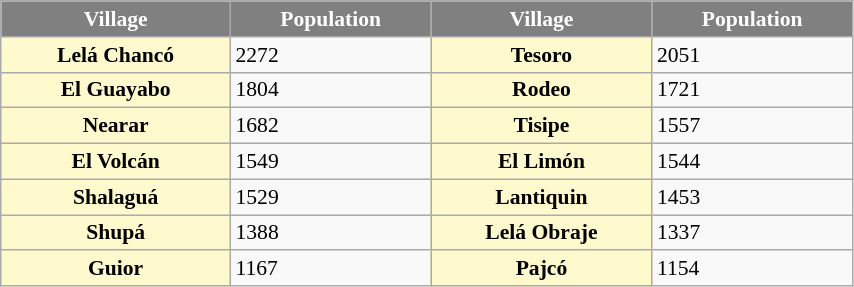<table class="wikitable mw-collapsible" align=center width=45% style='font-size:0.9em'>
<tr style=color:white; align=center>
<th style=background:gray;>Village</th>
<th style=background:gray;>Population</th>
<th style=background:gray;>Village</th>
<th style=background:gray;>Population</th>
</tr>
<tr>
<th style=background:lemonchiffon;>Lelá Chancó</th>
<td>2272</td>
<th style=background:lemonchiffon;>Tesoro</th>
<td>2051</td>
</tr>
<tr>
<th style=background:lemonchiffon;>El Guayabo</th>
<td>1804</td>
<th style=background:lemonchiffon;>Rodeo</th>
<td>1721</td>
</tr>
<tr>
<th style=background:lemonchiffon;>Nearar</th>
<td>1682</td>
<th style=background:lemonchiffon;>Tisipe</th>
<td>1557</td>
</tr>
<tr>
<th style=background:lemonchiffon;>El Volcán</th>
<td>1549</td>
<th style=background:lemonchiffon;>El Limón</th>
<td>1544</td>
</tr>
<tr>
<th style=background:lemonchiffon;>Shalaguá</th>
<td>1529</td>
<th style=background:lemonchiffon;>Lantiquin</th>
<td>1453</td>
</tr>
<tr>
<th style=background:lemonchiffon;>Shupá</th>
<td>1388</td>
<th style=background:lemonchiffon;>Lelá Obraje</th>
<td>1337</td>
</tr>
<tr>
<th style=background:lemonchiffon;>Guior</th>
<td>1167</td>
<th style=background:lemonchiffon;>Pajcó</th>
<td>1154</td>
</tr>
</table>
